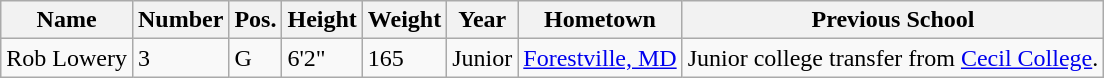<table class="wikitable sortable" border="1">
<tr>
<th>Name</th>
<th>Number</th>
<th>Pos.</th>
<th>Height</th>
<th>Weight</th>
<th>Year</th>
<th>Hometown</th>
<th class="unsortable">Previous School</th>
</tr>
<tr>
<td sortname>Rob Lowery</td>
<td>3</td>
<td>G</td>
<td>6'2"</td>
<td>165</td>
<td>Junior</td>
<td><a href='#'>Forestville, MD</a></td>
<td>Junior college transfer from <a href='#'>Cecil College</a>.</td>
</tr>
</table>
